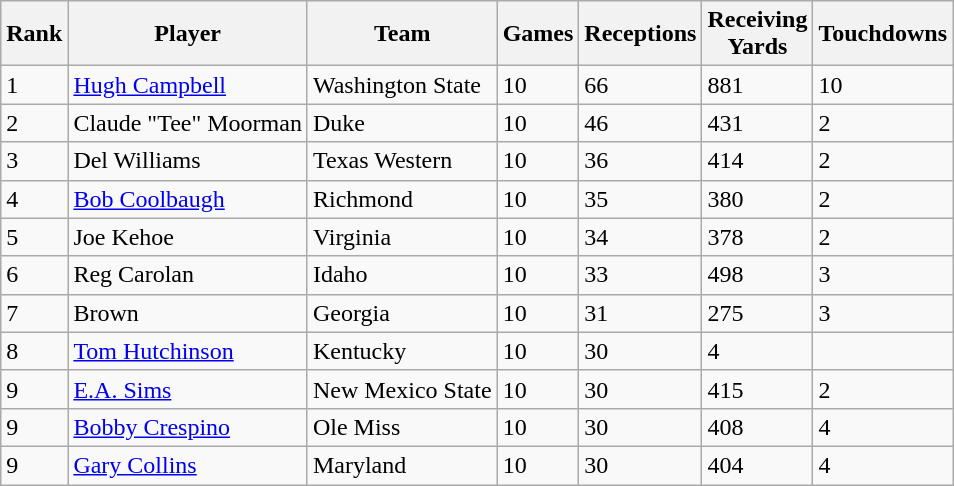<table class="wikitable sortable">
<tr>
<th>Rank</th>
<th>Player</th>
<th>Team</th>
<th>Games</th>
<th>Receptions</th>
<th>Receiving<br>Yards</th>
<th>Touchdowns</th>
</tr>
<tr>
<td>1</td>
<td><a href='#'>Hugh Campbell</a></td>
<td>Washington State</td>
<td>10</td>
<td>66</td>
<td>881</td>
<td>10</td>
</tr>
<tr>
<td>2</td>
<td>Claude "Tee" Moorman</td>
<td>Duke</td>
<td>10</td>
<td>46</td>
<td>431</td>
<td>2</td>
</tr>
<tr>
<td>3</td>
<td>Del Williams</td>
<td>Texas Western</td>
<td>10</td>
<td>36</td>
<td>414</td>
<td>2</td>
</tr>
<tr>
<td>4</td>
<td><a href='#'>Bob Coolbaugh</a></td>
<td>Richmond</td>
<td>10</td>
<td>35</td>
<td>380</td>
<td>2</td>
</tr>
<tr>
<td>5</td>
<td>Joe Kehoe</td>
<td>Virginia</td>
<td>10</td>
<td>34</td>
<td>378</td>
<td>2</td>
</tr>
<tr>
<td>6</td>
<td>Reg Carolan</td>
<td>Idaho</td>
<td>10</td>
<td>33</td>
<td>498</td>
<td>3</td>
</tr>
<tr>
<td>7</td>
<td>Brown</td>
<td>Georgia</td>
<td>10</td>
<td>31</td>
<td>275</td>
<td>3</td>
</tr>
<tr>
<td>8</td>
<td><a href='#'>Tom Hutchinson</a></td>
<td>Kentucky</td>
<td>10</td>
<td>30</td>
<td 455>4</td>
</tr>
<tr>
<td>9</td>
<td><a href='#'>E.A. Sims</a></td>
<td>New Mexico State</td>
<td>10</td>
<td>30</td>
<td>415</td>
<td>2</td>
</tr>
<tr>
<td>9</td>
<td><a href='#'>Bobby Crespino</a></td>
<td>Ole Miss</td>
<td>10</td>
<td>30</td>
<td>408</td>
<td>4</td>
</tr>
<tr>
<td>9</td>
<td><a href='#'>Gary Collins</a></td>
<td>Maryland</td>
<td>10</td>
<td>30</td>
<td>404</td>
<td>4</td>
</tr>
</table>
